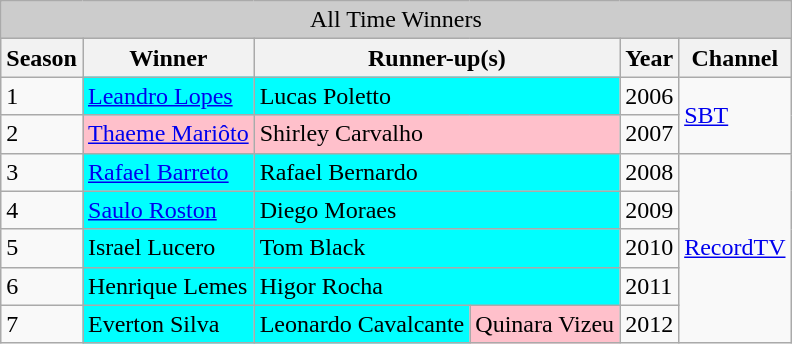<table class="wikitable">
<tr>
<td colspan=6 align="center" bgcolor="CCCCCC">All Time Winners</td>
</tr>
<tr>
<th>Season</th>
<th>Winner</th>
<th colspan=2>Runner-up(s)</th>
<th>Year</th>
<th>Channel</th>
</tr>
<tr>
<td>1</td>
<td style="background:cyan;"><a href='#'>Leandro Lopes</a></td>
<td style="background:cyan;" colspan=2>Lucas Poletto</td>
<td>2006</td>
<td rowspan=2><a href='#'>SBT</a></td>
</tr>
<tr>
<td>2</td>
<td style="background:pink;"><a href='#'>Thaeme Mariôto</a></td>
<td style="background:pink;" colspan=2>Shirley Carvalho</td>
<td>2007</td>
</tr>
<tr>
<td>3</td>
<td style="background:cyan;"><a href='#'>Rafael Barreto</a></td>
<td style="background:cyan;" colspan=2>Rafael Bernardo</td>
<td>2008</td>
<td rowspan=5><a href='#'>RecordTV</a></td>
</tr>
<tr>
<td>4</td>
<td style="background:cyan;"><a href='#'>Saulo Roston</a></td>
<td style="background:cyan;" colspan=2>Diego Moraes</td>
<td>2009</td>
</tr>
<tr>
<td>5</td>
<td style="background:cyan;">Israel Lucero</td>
<td style="background:cyan;" colspan=2>Tom Black</td>
<td>2010</td>
</tr>
<tr>
<td>6</td>
<td style="background:cyan;">Henrique Lemes</td>
<td style="background:cyan;" colspan=2>Higor Rocha</td>
<td>2011</td>
</tr>
<tr>
<td>7</td>
<td style="background:cyan;">Everton Silva</td>
<td style="background:cyan;">Leonardo Cavalcante</td>
<td style="background:pink;">Quinara Vizeu</td>
<td>2012</td>
</tr>
</table>
